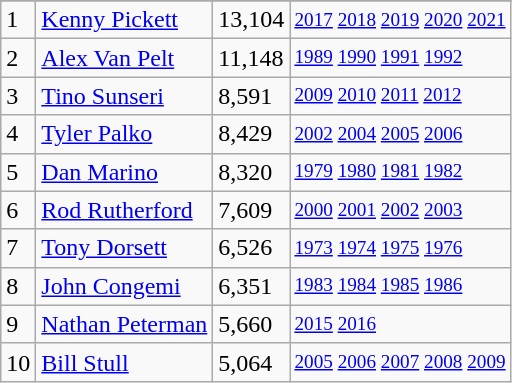<table class="wikitable">
<tr>
</tr>
<tr>
<td>1</td>
<td><a href='#'>Kenny Pickett</a></td>
<td><abbr>13,104</abbr></td>
<td style="font-size:80%;"><a href='#'>2017</a> <a href='#'>2018</a> <a href='#'>2019</a> <a href='#'>2020</a> <a href='#'>2021</a></td>
</tr>
<tr>
<td>2</td>
<td><a href='#'>Alex Van Pelt</a></td>
<td><abbr>11,148</abbr></td>
<td style="font-size:80%;"><a href='#'>1989</a> <a href='#'>1990</a> <a href='#'>1991</a> <a href='#'>1992</a></td>
</tr>
<tr>
<td>3</td>
<td><a href='#'>Tino Sunseri</a></td>
<td><abbr>8,591</abbr></td>
<td style="font-size:80%;"><a href='#'>2009</a> <a href='#'>2010</a> <a href='#'>2011</a> <a href='#'>2012</a></td>
</tr>
<tr>
<td>4</td>
<td><a href='#'>Tyler Palko</a></td>
<td><abbr>8,429</abbr></td>
<td style="font-size:80%;"><a href='#'>2002</a> <a href='#'>2004</a> <a href='#'>2005</a> <a href='#'>2006</a></td>
</tr>
<tr>
<td>5</td>
<td><a href='#'>Dan Marino</a></td>
<td><abbr>8,320</abbr></td>
<td style="font-size:80%;"><a href='#'>1979</a> <a href='#'>1980</a> <a href='#'>1981</a> <a href='#'>1982</a></td>
</tr>
<tr>
<td>6</td>
<td><a href='#'>Rod Rutherford</a></td>
<td><abbr>7,609</abbr></td>
<td style="font-size:80%;"><a href='#'>2000</a> <a href='#'>2001</a> <a href='#'>2002</a> <a href='#'>2003</a></td>
</tr>
<tr>
<td>7</td>
<td><a href='#'>Tony Dorsett</a></td>
<td><abbr>6,526</abbr></td>
<td style="font-size:80%;"><a href='#'>1973</a> <a href='#'>1974</a> <a href='#'>1975</a> <a href='#'>1976</a></td>
</tr>
<tr>
<td>8</td>
<td><a href='#'>John Congemi</a></td>
<td><abbr>6,351</abbr></td>
<td style="font-size:80%;"><a href='#'>1983</a> <a href='#'>1984</a> <a href='#'>1985</a> <a href='#'>1986</a></td>
</tr>
<tr>
<td>9</td>
<td><a href='#'>Nathan Peterman</a></td>
<td><abbr>5,660</abbr></td>
<td style="font-size:80%;"><a href='#'>2015</a> <a href='#'>2016</a></td>
</tr>
<tr>
<td>10</td>
<td><a href='#'>Bill Stull</a></td>
<td><abbr>5,064</abbr></td>
<td style="font-size:80%;"><a href='#'>2005</a> <a href='#'>2006</a> <a href='#'>2007</a> <a href='#'>2008</a> <a href='#'>2009</a></td>
</tr>
</table>
